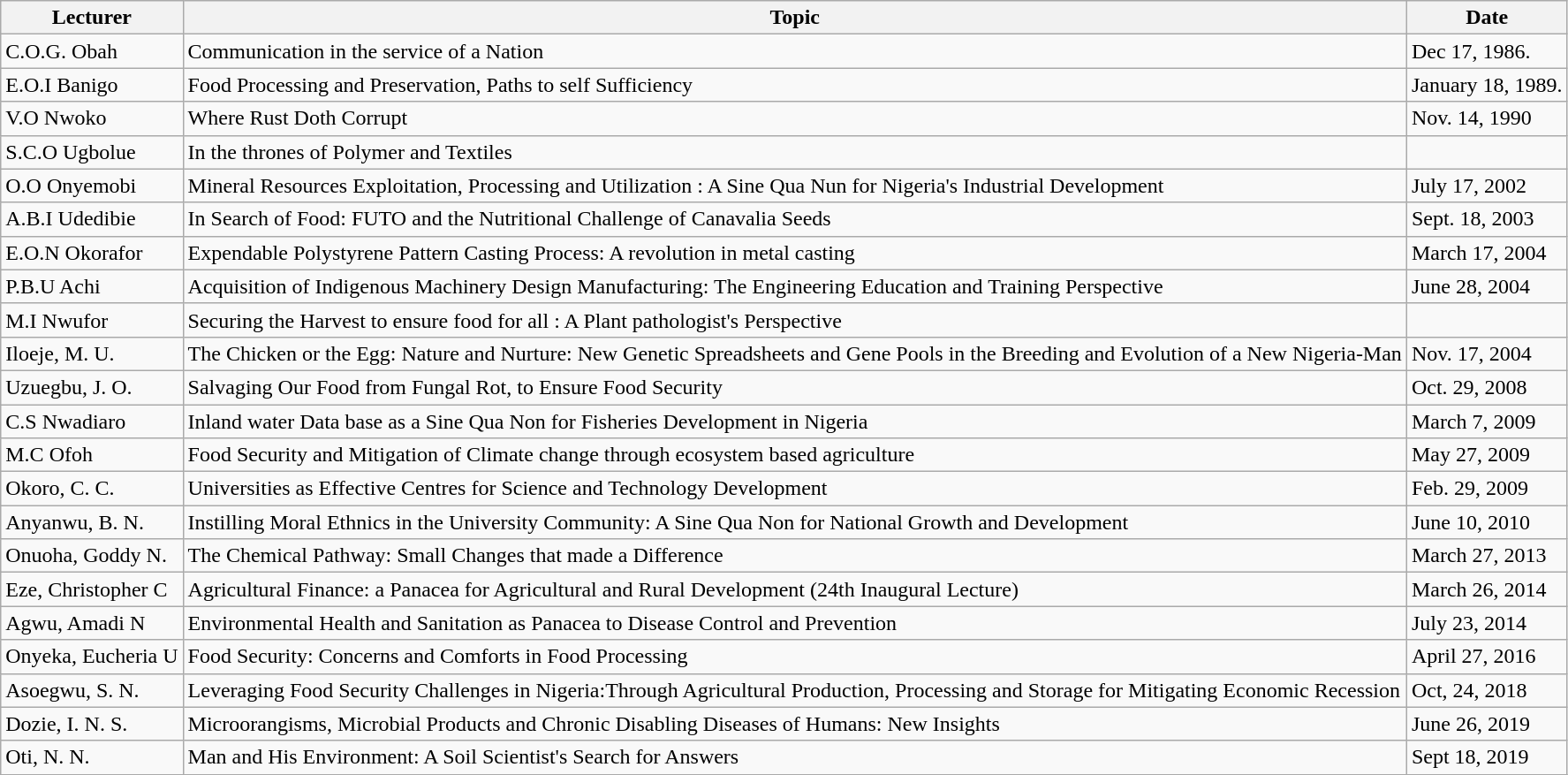<table class="wikitable">
<tr>
<th>Lecturer</th>
<th>Topic</th>
<th>Date</th>
</tr>
<tr>
<td>C.O.G. Obah</td>
<td>Communication in the service of a Nation</td>
<td>Dec 17, 1986.</td>
</tr>
<tr>
<td>E.O.I Banigo</td>
<td>Food Processing and Preservation, Paths to self Sufficiency</td>
<td>January 18, 1989.</td>
</tr>
<tr>
<td>V.O Nwoko</td>
<td>Where Rust Doth Corrupt</td>
<td>Nov. 14, 1990</td>
</tr>
<tr>
<td>S.C.O Ugbolue</td>
<td>In the thrones of Polymer and Textiles</td>
<td></td>
</tr>
<tr>
<td>O.O Onyemobi</td>
<td>Mineral Resources Exploitation, Processing and Utilization : A Sine Qua Nun for Nigeria's Industrial Development</td>
<td>July 17, 2002</td>
</tr>
<tr>
<td>A.B.I Udedibie</td>
<td>In Search of Food: FUTO and the Nutritional Challenge of Canavalia Seeds</td>
<td>Sept. 18, 2003</td>
</tr>
<tr>
<td>E.O.N Okorafor</td>
<td>Expendable  Polystyrene Pattern Casting Process: A revolution in metal casting</td>
<td>March 17, 2004</td>
</tr>
<tr>
<td>P.B.U Achi</td>
<td>Acquisition of Indigenous Machinery Design Manufacturing: The Engineering Education and Training Perspective</td>
<td>June 28, 2004</td>
</tr>
<tr>
<td>M.I Nwufor</td>
<td>Securing the Harvest to ensure food for all : A Plant pathologist's Perspective</td>
<td></td>
</tr>
<tr>
<td>Iloeje, M. U.</td>
<td>The Chicken or the Egg: Nature and Nurture: New Genetic Spreadsheets and Gene Pools in the Breeding and Evolution of a New Nigeria-Man</td>
<td>Nov. 17, 2004</td>
</tr>
<tr>
<td>Uzuegbu, J. O.</td>
<td>Salvaging Our Food from Fungal Rot, to Ensure Food Security</td>
<td>Oct. 29, 2008</td>
</tr>
<tr>
<td>C.S Nwadiaro</td>
<td>Inland water Data base as a Sine Qua Non for Fisheries  Development in Nigeria</td>
<td>March 7, 2009</td>
</tr>
<tr>
<td>M.C Ofoh</td>
<td>Food Security and Mitigation of Climate change through ecosystem based agriculture</td>
<td>May 27, 2009</td>
</tr>
<tr>
<td>Okoro, C. C.</td>
<td>Universities as Effective Centres for Science and Technology Development</td>
<td>Feb. 29, 2009</td>
</tr>
<tr>
<td>Anyanwu, B. N.</td>
<td>Instilling Moral Ethnics in the University Community: A Sine Qua Non for National Growth and Development</td>
<td>June 10, 2010</td>
</tr>
<tr>
<td>Onuoha, Goddy N.</td>
<td>The Chemical Pathway: Small Changes that made a Difference</td>
<td>March 27, 2013</td>
</tr>
<tr>
<td>Eze, Christopher C</td>
<td>Agricultural Finance: a Panacea for Agricultural and Rural Development (24th Inaugural Lecture)</td>
<td>March 26, 2014</td>
</tr>
<tr>
<td>Agwu, Amadi N</td>
<td>Environmental Health and Sanitation as Panacea to Disease Control and Prevention</td>
<td>July 23, 2014</td>
</tr>
<tr>
<td>Onyeka, Eucheria U</td>
<td>Food Security: Concerns and Comforts in Food Processing</td>
<td>April 27, 2016</td>
</tr>
<tr>
<td>Asoegwu, S. N.</td>
<td>Leveraging Food Security Challenges in Nigeria:Through Agricultural Production, Processing and Storage for Mitigating Economic Recession</td>
<td>Oct, 24, 2018</td>
</tr>
<tr>
<td>Dozie, I. N. S.</td>
<td>Microorangisms, Microbial Products and Chronic Disabling Diseases of Humans: New Insights </td>
<td>June 26, 2019</td>
</tr>
<tr>
<td>Oti, N. N.</td>
<td>Man and His Environment: A Soil Scientist's Search for Answers</td>
<td>Sept 18, 2019</td>
</tr>
<tr>
</tr>
</table>
